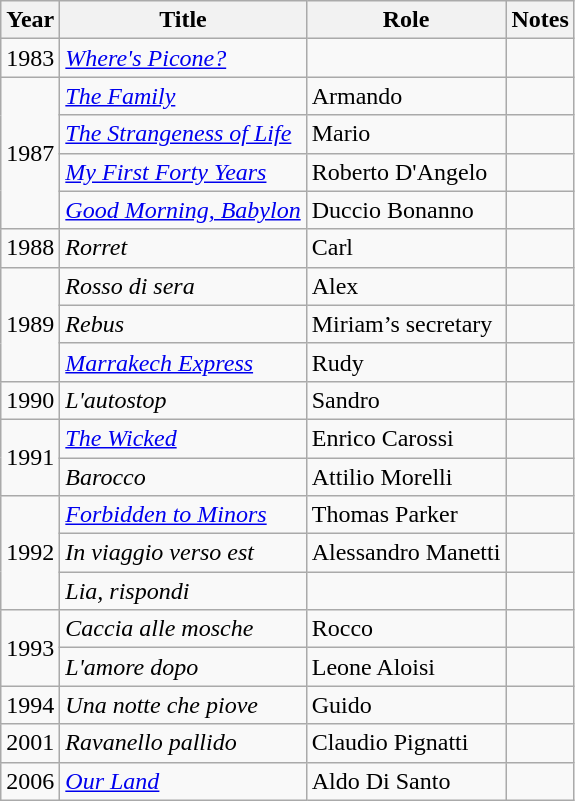<table class="wikitable plainrowheaders sortable">
<tr>
<th scope="col">Year</th>
<th scope="col">Title</th>
<th scope="col">Role</th>
<th scope="col">Notes</th>
</tr>
<tr>
<td>1983</td>
<td><em><a href='#'>Where's Picone?</a></em></td>
<td></td>
<td></td>
</tr>
<tr>
<td rowspan=4>1987</td>
<td><em><a href='#'>The Family</a></em></td>
<td>Armando</td>
<td></td>
</tr>
<tr>
<td><em><a href='#'>The Strangeness of Life</a></em></td>
<td>Mario</td>
<td></td>
</tr>
<tr>
<td><em><a href='#'>My First Forty Years</a></em></td>
<td>Roberto D'Angelo</td>
<td></td>
</tr>
<tr>
<td><em><a href='#'>Good Morning, Babylon</a></em></td>
<td>Duccio Bonanno</td>
<td></td>
</tr>
<tr>
<td>1988</td>
<td><em>Rorret</em></td>
<td>Carl</td>
<td></td>
</tr>
<tr>
<td rowspan=3>1989</td>
<td><em>Rosso di sera</em></td>
<td>Alex</td>
<td></td>
</tr>
<tr>
<td><em>Rebus</em></td>
<td>Miriam’s secretary</td>
<td></td>
</tr>
<tr>
<td><em><a href='#'>Marrakech Express</a></em></td>
<td>Rudy</td>
<td></td>
</tr>
<tr>
<td>1990</td>
<td><em>L'autostop</em></td>
<td>Sandro</td>
<td></td>
</tr>
<tr>
<td rowspan=2>1991</td>
<td><em><a href='#'>The Wicked</a></em></td>
<td>Enrico Carossi</td>
<td></td>
</tr>
<tr>
<td><em>Barocco</em></td>
<td>Attilio Morelli</td>
<td></td>
</tr>
<tr>
<td rowspan=3>1992</td>
<td><em><a href='#'>Forbidden to Minors</a></em></td>
<td>Thomas Parker</td>
<td></td>
</tr>
<tr>
<td><em>In viaggio verso est</em></td>
<td>Alessandro Manetti</td>
<td></td>
</tr>
<tr>
<td><em>Lia, rispondi</em></td>
<td></td>
<td></td>
</tr>
<tr>
<td rowspan=2>1993</td>
<td><em>Caccia alle mosche</em></td>
<td>Rocco</td>
<td></td>
</tr>
<tr>
<td><em>L'amore dopo</em></td>
<td>Leone Aloisi</td>
<td></td>
</tr>
<tr>
<td>1994</td>
<td><em>Una notte che piove</em></td>
<td>Guido</td>
<td></td>
</tr>
<tr>
<td>2001</td>
<td><em>Ravanello pallido</em></td>
<td>Claudio Pignatti</td>
<td></td>
</tr>
<tr>
<td>2006</td>
<td><em><a href='#'>Our Land</a></em></td>
<td>Aldo Di Santo</td>
<td></td>
</tr>
</table>
